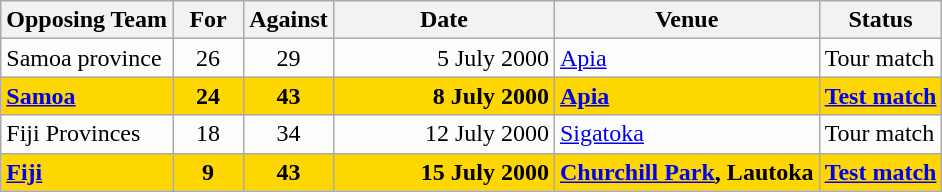<table class=wikitable>
<tr>
<th>Opposing Team</th>
<th>For</th>
<th>Against</th>
<th>Date</th>
<th>Venue</th>
<th>Status</th>
</tr>
<tr bgcolor=#fdfdfd>
<td>Samoa province</td>
<td align=center width=40>26</td>
<td align=center width=40>29</td>
<td width=140 align=right>5 July 2000</td>
<td><a href='#'>Apia</a></td>
<td>Tour match</td>
</tr>
<tr bgcolor=gold>
<td><strong><a href='#'>Samoa</a></strong></td>
<td align=center width=40><strong>24</strong></td>
<td align=center width=40><strong>43</strong></td>
<td width=140 align=right><strong>8 July 2000</strong></td>
<td><strong><a href='#'>Apia</a></strong></td>
<td><strong><a href='#'>Test match</a></strong></td>
</tr>
<tr bgcolor=#fdfdfd>
<td>Fiji Provinces</td>
<td align=center width=40>18</td>
<td align=center width=40>34</td>
<td width=140 align=right>12 July 2000</td>
<td><a href='#'>Sigatoka</a></td>
<td>Tour match</td>
</tr>
<tr bgcolor=gold>
<td><strong><a href='#'>Fiji</a></strong></td>
<td align=center width=40><strong>9</strong></td>
<td align=center width=40><strong>43</strong></td>
<td width=140 align=right><strong>15 July 2000</strong></td>
<td><strong><a href='#'>Churchill Park</a>, Lautoka</strong></td>
<td><strong><a href='#'>Test match</a></strong></td>
</tr>
</table>
